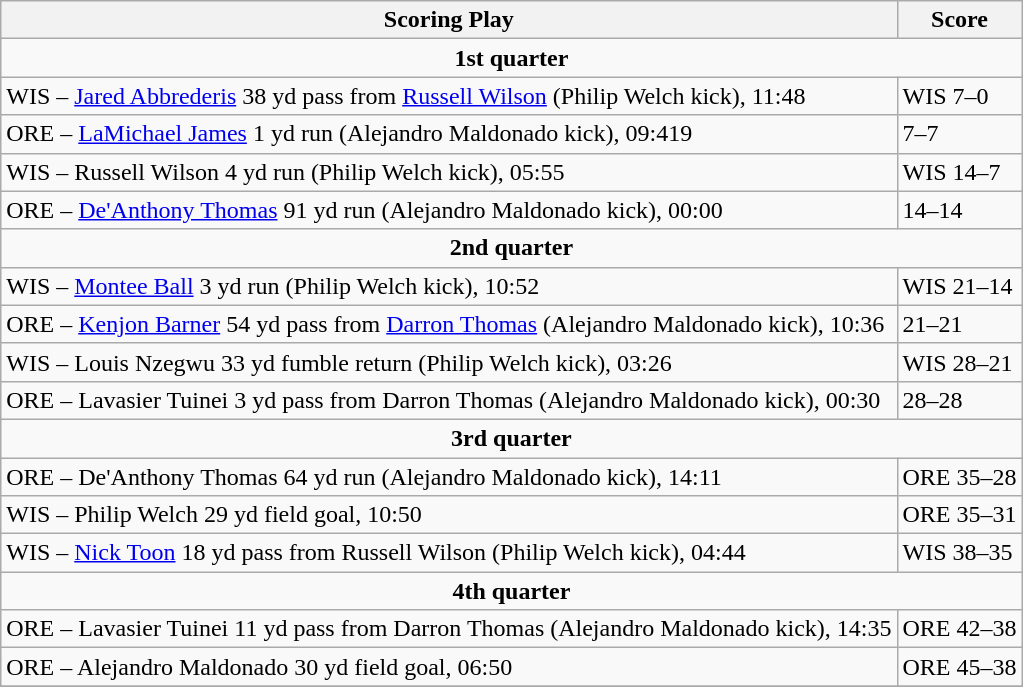<table class="wikitable">
<tr>
<th>Scoring Play</th>
<th>Score</th>
</tr>
<tr>
<td colspan="4" align="center"><strong>1st quarter</strong></td>
</tr>
<tr>
<td>WIS – <a href='#'>Jared Abbrederis</a> 38 yd pass from <a href='#'>Russell Wilson</a> (Philip Welch kick), 11:48</td>
<td>WIS 7–0</td>
</tr>
<tr>
<td>ORE – <a href='#'>LaMichael James</a> 1 yd run (Alejandro Maldonado kick), 09:419</td>
<td>7–7</td>
</tr>
<tr>
<td>WIS – Russell Wilson 4 yd run (Philip Welch kick), 05:55</td>
<td>WIS 14–7</td>
</tr>
<tr>
<td>ORE – <a href='#'>De'Anthony Thomas</a> 91 yd run (Alejandro Maldonado kick), 00:00</td>
<td>14–14</td>
</tr>
<tr>
<td colspan="4" align="center"><strong>2nd quarter</strong></td>
</tr>
<tr>
<td>WIS – <a href='#'>Montee Ball</a> 3 yd run (Philip Welch kick), 10:52</td>
<td>WIS 21–14</td>
</tr>
<tr>
<td>ORE – <a href='#'>Kenjon Barner</a> 54 yd pass from <a href='#'>Darron Thomas</a> (Alejandro Maldonado kick), 10:36</td>
<td>21–21</td>
</tr>
<tr>
<td>WIS – Louis Nzegwu 33 yd fumble return (Philip Welch kick), 03:26</td>
<td>WIS 28–21</td>
</tr>
<tr>
<td>ORE – Lavasier Tuinei 3 yd pass from Darron Thomas (Alejandro Maldonado kick), 00:30</td>
<td>28–28</td>
</tr>
<tr>
<td colspan="4" align="center"><strong>3rd quarter</strong></td>
</tr>
<tr>
<td>ORE – De'Anthony Thomas 64 yd run (Alejandro Maldonado kick), 14:11</td>
<td>ORE 35–28</td>
</tr>
<tr>
<td>WIS – Philip Welch 29 yd field goal, 10:50</td>
<td>ORE 35–31</td>
</tr>
<tr>
<td>WIS – <a href='#'>Nick Toon</a> 18 yd pass from Russell Wilson (Philip Welch kick), 04:44</td>
<td>WIS 38–35</td>
</tr>
<tr>
<td colspan="4" align="center"><strong>4th quarter</strong></td>
</tr>
<tr>
<td>ORE – Lavasier Tuinei 11 yd pass from Darron Thomas (Alejandro Maldonado kick), 14:35</td>
<td>ORE 42–38</td>
</tr>
<tr>
<td>ORE – Alejandro Maldonado 30 yd field goal, 06:50</td>
<td>ORE 45–38</td>
</tr>
<tr>
</tr>
</table>
